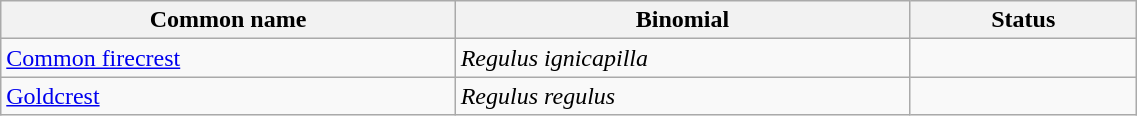<table style="width:60%;" class="wikitable">
<tr>
<th width=40%>Common name</th>
<th width=40%>Binomial</th>
<th width=20%>Status</th>
</tr>
<tr>
<td><a href='#'>Common firecrest</a></td>
<td><em>Regulus ignicapilla</em></td>
<td></td>
</tr>
<tr>
<td><a href='#'>Goldcrest</a></td>
<td><em>Regulus regulus</em></td>
<td></td>
</tr>
</table>
